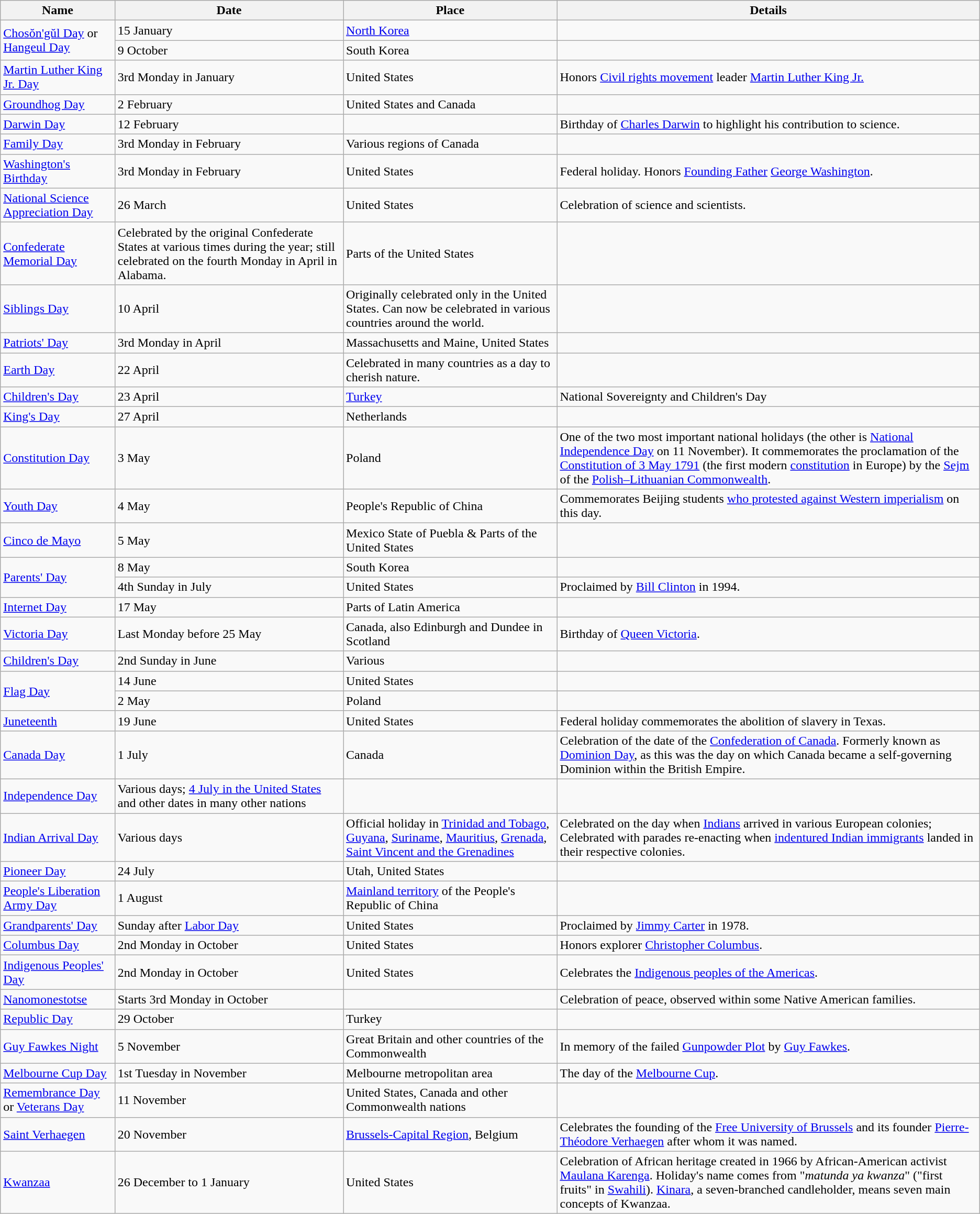<table class="wikitable">
<tr>
<th>Name</th>
<th>Date</th>
<th>Place</th>
<th>Details</th>
</tr>
<tr>
<td rowspan="2"><a href='#'>Chosŏn'gŭl Day</a> or <a href='#'>Hangeul Day</a></td>
<td>15 January</td>
<td><a href='#'>North Korea</a></td>
<td></td>
</tr>
<tr>
<td>9 October</td>
<td>South Korea</td>
<td></td>
</tr>
<tr>
<td><a href='#'>Martin Luther King Jr. Day</a></td>
<td>3rd Monday in January</td>
<td>United States</td>
<td>Honors <a href='#'>Civil rights movement</a> leader <a href='#'>Martin Luther King Jr.</a></td>
</tr>
<tr>
<td><a href='#'>Groundhog Day</a></td>
<td>2 February</td>
<td>United States and Canada</td>
<td></td>
</tr>
<tr>
<td><a href='#'>Darwin Day</a></td>
<td>12 February</td>
<td></td>
<td>Birthday of <a href='#'>Charles Darwin</a> to highlight his contribution to science.</td>
</tr>
<tr>
<td><a href='#'>Family Day</a></td>
<td>3rd Monday in February</td>
<td>Various regions of Canada</td>
<td></td>
</tr>
<tr>
<td><a href='#'>Washington's Birthday</a></td>
<td>3rd Monday in February</td>
<td>United States</td>
<td>Federal holiday. Honors <a href='#'>Founding Father</a> <a href='#'>George Washington</a>.</td>
</tr>
<tr>
<td><a href='#'>National Science Appreciation Day</a></td>
<td>26 March</td>
<td>United States</td>
<td>Celebration of science and scientists.</td>
</tr>
<tr>
<td><a href='#'>Confederate Memorial Day</a></td>
<td>Celebrated by the original Confederate States at various times during the year; still celebrated on the fourth Monday in April in Alabama.</td>
<td>Parts of the United States</td>
<td></td>
</tr>
<tr>
<td><a href='#'>Siblings Day</a></td>
<td>10 April</td>
<td>Originally celebrated only in the United States. Can now be celebrated in various countries around the world.</td>
<td></td>
</tr>
<tr>
<td><a href='#'>Patriots' Day</a></td>
<td>3rd Monday in April</td>
<td>Massachusetts and Maine, United States</td>
<td></td>
</tr>
<tr>
<td><a href='#'>Earth Day</a></td>
<td>22 April</td>
<td>Celebrated in many countries as a day to cherish nature.</td>
<td></td>
</tr>
<tr>
<td><a href='#'>Children's Day</a></td>
<td>23 April</td>
<td><a href='#'>Turkey</a></td>
<td>National Sovereignty and Children's Day</td>
</tr>
<tr>
<td><a href='#'>King's Day</a></td>
<td>27 April</td>
<td>Netherlands</td>
<td></td>
</tr>
<tr>
<td><a href='#'>Constitution Day</a></td>
<td>3 May</td>
<td>Poland</td>
<td>One of the two most important national holidays (the other is <a href='#'>National Independence Day</a> on 11 November). It commemorates the proclamation of the <a href='#'>Constitution of 3 May 1791</a> (the first modern <a href='#'>constitution</a> in Europe) by the <a href='#'>Sejm</a> of the <a href='#'>Polish–Lithuanian Commonwealth</a>.</td>
</tr>
<tr>
<td><a href='#'>Youth Day</a></td>
<td>4 May</td>
<td>People's Republic of China</td>
<td>Commemorates Beijing students <a href='#'>who protested against Western imperialism</a> on this day.</td>
</tr>
<tr>
<td><a href='#'>Cinco de Mayo</a></td>
<td>5 May</td>
<td>Mexico State of Puebla & Parts of the United States</td>
<td></td>
</tr>
<tr>
<td rowspan="2"><a href='#'>Parents' Day</a></td>
<td>8 May</td>
<td>South Korea</td>
<td></td>
</tr>
<tr>
<td>4th Sunday in July</td>
<td>United States</td>
<td>Proclaimed by <a href='#'>Bill Clinton</a> in 1994.</td>
</tr>
<tr>
<td><a href='#'>Internet Day</a></td>
<td>17 May</td>
<td>Parts of Latin America</td>
<td></td>
</tr>
<tr>
<td><a href='#'>Victoria Day</a></td>
<td>Last Monday before 25 May</td>
<td>Canada, also Edinburgh and Dundee in Scotland</td>
<td>Birthday of <a href='#'>Queen Victoria</a>.</td>
</tr>
<tr>
<td><a href='#'>Children's Day</a></td>
<td>2nd Sunday in June</td>
<td>Various</td>
<td></td>
</tr>
<tr>
<td rowspan="2"><a href='#'>Flag Day</a></td>
<td>14 June</td>
<td>United States</td>
<td></td>
</tr>
<tr>
<td>2 May</td>
<td>Poland</td>
<td></td>
</tr>
<tr>
<td><a href='#'>Juneteenth</a></td>
<td>19 June</td>
<td>United States</td>
<td>Federal holiday commemorates the abolition of slavery in Texas.</td>
</tr>
<tr>
<td><a href='#'>Canada Day</a></td>
<td>1 July</td>
<td>Canada</td>
<td>Celebration of the date of the <a href='#'>Confederation of Canada</a>. Formerly known as <a href='#'>Dominion Day</a>, as this was the day on which Canada became a self-governing Dominion within the British Empire.</td>
</tr>
<tr>
<td><a href='#'>Independence Day</a></td>
<td>Various days; <a href='#'>4 July in the United States</a> and other dates in many other nations</td>
<td></td>
<td></td>
</tr>
<tr>
<td><a href='#'>Indian Arrival Day</a></td>
<td>Various days</td>
<td>Official holiday in <a href='#'>Trinidad and Tobago</a>, <a href='#'>Guyana</a>, <a href='#'>Suriname</a>, <a href='#'>Mauritius</a>, <a href='#'>Grenada</a>, <a href='#'>Saint Vincent and the Grenadines</a></td>
<td>Celebrated on the day when <a href='#'>Indians</a> arrived in various European colonies; Celebrated with parades re-enacting when <a href='#'>indentured Indian immigrants</a> landed in their respective colonies.</td>
</tr>
<tr>
<td><a href='#'>Pioneer Day</a></td>
<td>24 July</td>
<td>Utah, United States</td>
<td></td>
</tr>
<tr>
<td><a href='#'>People's Liberation Army Day</a></td>
<td>1 August</td>
<td><a href='#'>Mainland territory</a> of the People's Republic of China</td>
<td></td>
</tr>
<tr>
<td><a href='#'>Grandparents' Day</a></td>
<td>Sunday after <a href='#'>Labor Day</a></td>
<td>United States</td>
<td>Proclaimed by <a href='#'>Jimmy Carter</a> in 1978.</td>
</tr>
<tr>
<td><a href='#'>Columbus Day</a></td>
<td>2nd Monday in October</td>
<td>United States</td>
<td>Honors explorer <a href='#'>Christopher Columbus</a>.</td>
</tr>
<tr>
<td><a href='#'>Indigenous Peoples' Day</a></td>
<td>2nd Monday in October</td>
<td>United States</td>
<td>Celebrates the <a href='#'>Indigenous peoples of the Americas</a>.</td>
</tr>
<tr>
<td><a href='#'>Nanomonestotse</a></td>
<td>Starts 3rd Monday in October</td>
<td></td>
<td>Celebration of peace, observed within some Native American families.</td>
</tr>
<tr>
<td><a href='#'>Republic Day</a></td>
<td>29 October</td>
<td>Turkey</td>
<td></td>
</tr>
<tr>
<td><a href='#'>Guy Fawkes Night</a></td>
<td>5 November</td>
<td>Great Britain and other countries of the Commonwealth</td>
<td>In memory of the failed <a href='#'>Gunpowder Plot</a> by <a href='#'>Guy Fawkes</a>.</td>
</tr>
<tr>
<td><a href='#'>Melbourne Cup Day</a></td>
<td>1st Tuesday in November</td>
<td>Melbourne metropolitan area</td>
<td>The day of the <a href='#'>Melbourne Cup</a>.</td>
</tr>
<tr>
<td><a href='#'>Remembrance Day</a> or <a href='#'>Veterans Day</a></td>
<td>11 November</td>
<td>United States, Canada and other Commonwealth nations</td>
<td></td>
</tr>
<tr>
<td><a href='#'>Saint Verhaegen</a></td>
<td>20 November</td>
<td><a href='#'>Brussels-Capital Region</a>, Belgium</td>
<td>Celebrates the founding of the <a href='#'>Free University of Brussels</a> and its founder <a href='#'>Pierre-Théodore Verhaegen</a> after whom it was named.</td>
</tr>
<tr>
<td><a href='#'>Kwanzaa</a></td>
<td>26 December to 1 January</td>
<td>United States</td>
<td>Celebration of African heritage created in 1966 by African-American activist <a href='#'>Maulana Karenga</a>. Holiday's name comes from "<em>matunda ya kwanza</em>" ("first fruits" in <a href='#'>Swahili</a>). <a href='#'>Kinara</a>, a seven-branched candleholder, means seven main concepts of Kwanzaa.</td>
</tr>
</table>
